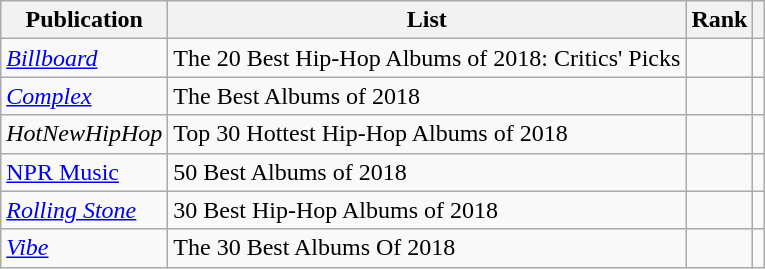<table class="sortable wikitable">
<tr>
<th>Publication</th>
<th>List</th>
<th>Rank</th>
<th class="unsortable"></th>
</tr>
<tr>
<td><em><a href='#'>Billboard</a></em></td>
<td>The 20 Best Hip-Hop Albums of 2018: Critics' Picks</td>
<td></td>
<td></td>
</tr>
<tr>
<td><em><a href='#'>Complex</a></em></td>
<td>The Best Albums of 2018</td>
<td></td>
<td></td>
</tr>
<tr>
<td><em>HotNewHipHop</em></td>
<td>Top 30 Hottest Hip-Hop Albums of 2018</td>
<td></td>
<td></td>
</tr>
<tr>
<td><a href='#'>NPR Music</a></td>
<td>50 Best Albums of 2018</td>
<td></td>
<td></td>
</tr>
<tr>
<td><em><a href='#'>Rolling Stone</a></em></td>
<td>30 Best Hip-Hop Albums of 2018</td>
<td></td>
<td></td>
</tr>
<tr>
<td><em><a href='#'>Vibe</a></em></td>
<td>The 30 Best Albums Of 2018</td>
<td></td>
<td></td>
</tr>
</table>
